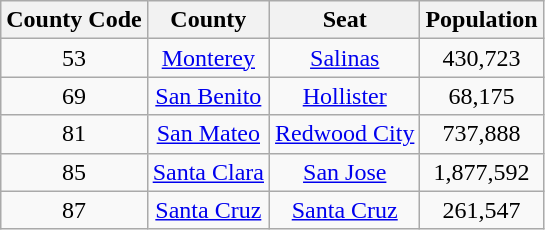<table class="wikitable sortable" style="text-align:center;">
<tr>
<th> County Code</th>
<th>County</th>
<th>Seat</th>
<th>Population</th>
</tr>
<tr>
<td>53</td>
<td><a href='#'>Monterey</a></td>
<td><a href='#'>Salinas</a></td>
<td>430,723</td>
</tr>
<tr>
<td>69</td>
<td><a href='#'>San Benito</a></td>
<td><a href='#'>Hollister</a></td>
<td>68,175</td>
</tr>
<tr>
<td>81</td>
<td><a href='#'>San Mateo</a></td>
<td><a href='#'>Redwood City</a></td>
<td>737,888</td>
</tr>
<tr>
<td>85</td>
<td><a href='#'>Santa Clara</a></td>
<td><a href='#'>San Jose</a></td>
<td>1,877,592</td>
</tr>
<tr>
<td>87</td>
<td><a href='#'>Santa Cruz</a></td>
<td><a href='#'>Santa Cruz</a></td>
<td>261,547</td>
</tr>
</table>
